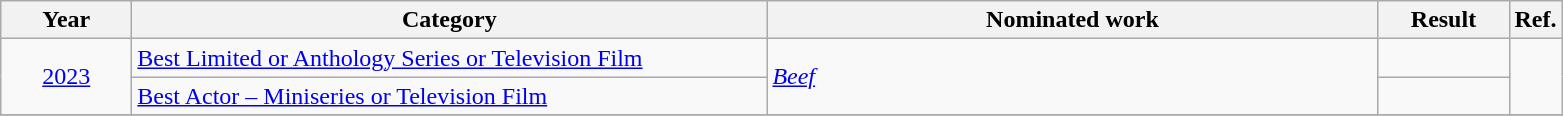<table class=wikitable>
<tr>
<th scope="col" style="width:5em;">Year</th>
<th scope="col" style="width:26em;">Category</th>
<th scope="col" style="width:25em;">Nominated work</th>
<th scope="col" style="width:5em;">Result</th>
<th>Ref.</th>
</tr>
<tr>
<td style="text-align:center;", rowspan="2"><a href='#'>2023</a></td>
<td><a href='#'>Best Limited or Anthology Series or Television Film</a></td>
<td rowspan=2><em><a href='#'>Beef</a></em></td>
<td></td>
<td rowspan="2"></td>
</tr>
<tr>
<td><a href='#'>Best Actor – Miniseries or Television Film</a></td>
<td></td>
</tr>
<tr>
</tr>
</table>
